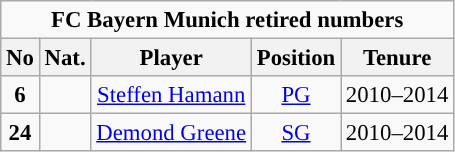<table class="wikitable sortable" style="text-align:center; font-size:95%;">
<tr>
<td colspan="5"><strong>FC Bayern Munich retired numbers</strong></td>
</tr>
<tr>
<th>No</th>
<th>Nat.</th>
<th>Player</th>
<th>Position</th>
<th>Tenure</th>
</tr>
<tr>
<td><strong>6</strong></td>
<td></td>
<td><a href='#'>Steffen Hamann</a></td>
<td><a href='#'>PG</a></td>
<td>2010–2014</td>
</tr>
<tr>
<td><strong>24</strong></td>
<td></td>
<td><a href='#'>Demond Greene</a></td>
<td><a href='#'>SG</a></td>
<td>2010–2014</td>
</tr>
</table>
